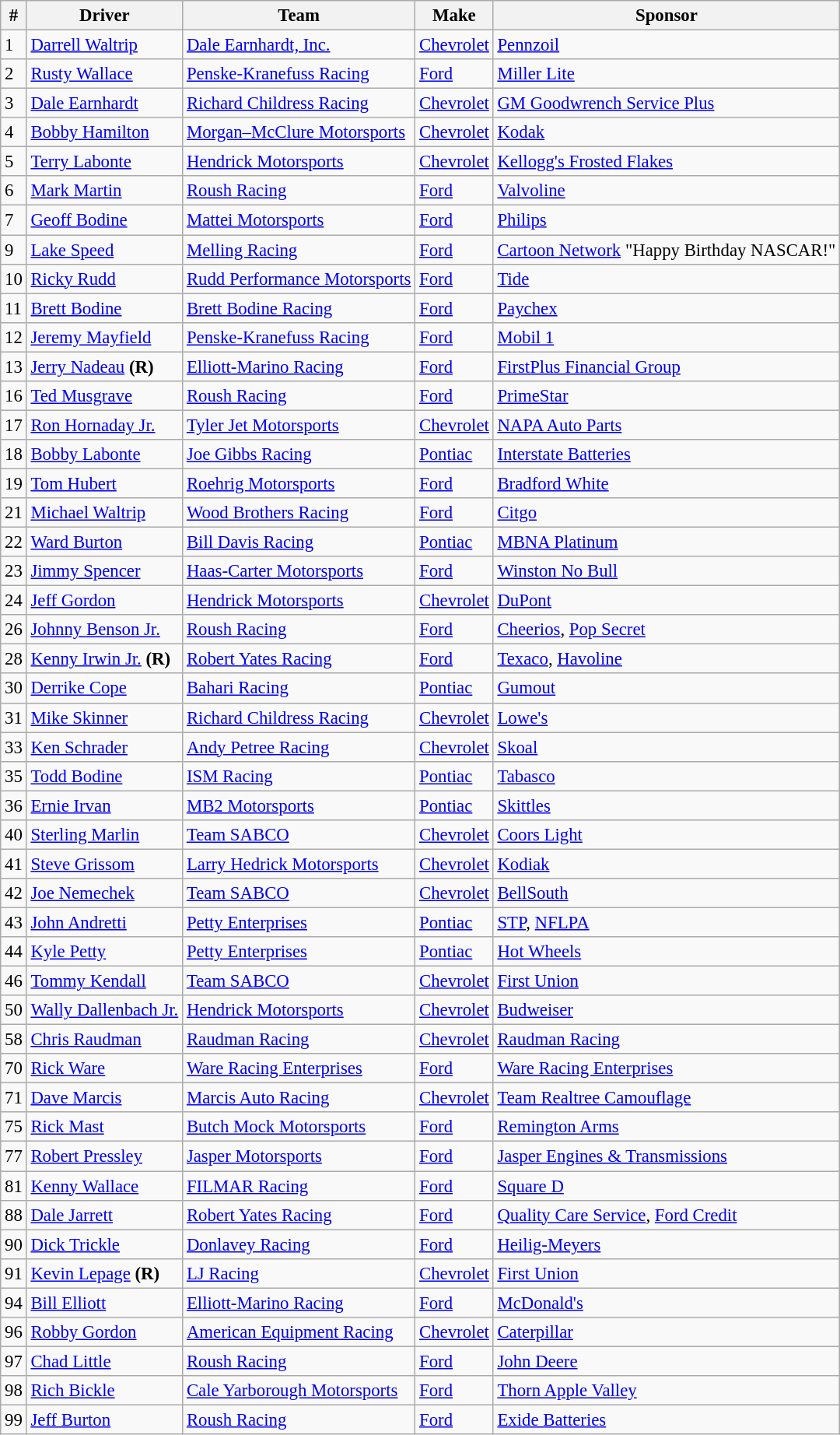<table class="wikitable" style="font-size:95%">
<tr>
<th>#</th>
<th>Driver</th>
<th>Team</th>
<th>Make</th>
<th>Sponsor</th>
</tr>
<tr>
<td>1</td>
<td><a href='#'>Darrell Waltrip</a></td>
<td><a href='#'>Dale Earnhardt, Inc.</a></td>
<td><a href='#'>Chevrolet</a></td>
<td><a href='#'>Pennzoil</a></td>
</tr>
<tr>
<td>2</td>
<td><a href='#'>Rusty Wallace</a></td>
<td><a href='#'>Penske-Kranefuss Racing</a></td>
<td><a href='#'>Ford</a></td>
<td><a href='#'>Miller Lite</a></td>
</tr>
<tr>
<td>3</td>
<td><a href='#'>Dale Earnhardt</a></td>
<td><a href='#'>Richard Childress Racing</a></td>
<td><a href='#'>Chevrolet</a></td>
<td><a href='#'>GM Goodwrench Service Plus</a></td>
</tr>
<tr>
<td>4</td>
<td><a href='#'>Bobby Hamilton</a></td>
<td><a href='#'>Morgan–McClure Motorsports</a></td>
<td><a href='#'>Chevrolet</a></td>
<td><a href='#'>Kodak</a></td>
</tr>
<tr>
<td>5</td>
<td><a href='#'>Terry Labonte</a></td>
<td><a href='#'>Hendrick Motorsports</a></td>
<td><a href='#'>Chevrolet</a></td>
<td><a href='#'>Kellogg's Frosted Flakes</a></td>
</tr>
<tr>
<td>6</td>
<td><a href='#'>Mark Martin</a></td>
<td><a href='#'>Roush Racing</a></td>
<td><a href='#'>Ford</a></td>
<td><a href='#'>Valvoline</a></td>
</tr>
<tr>
<td>7</td>
<td><a href='#'>Geoff Bodine</a></td>
<td><a href='#'>Mattei Motorsports</a></td>
<td><a href='#'>Ford</a></td>
<td><a href='#'>Philips</a></td>
</tr>
<tr>
<td>9</td>
<td><a href='#'>Lake Speed</a></td>
<td><a href='#'>Melling Racing</a></td>
<td><a href='#'>Ford</a></td>
<td><a href='#'>Cartoon Network</a> "Happy Birthday NASCAR!"</td>
</tr>
<tr>
<td>10</td>
<td><a href='#'>Ricky Rudd</a></td>
<td><a href='#'>Rudd Performance Motorsports</a></td>
<td><a href='#'>Ford</a></td>
<td><a href='#'>Tide</a></td>
</tr>
<tr>
<td>11</td>
<td><a href='#'>Brett Bodine</a></td>
<td><a href='#'>Brett Bodine Racing</a></td>
<td><a href='#'>Ford</a></td>
<td><a href='#'>Paychex</a></td>
</tr>
<tr>
<td>12</td>
<td><a href='#'>Jeremy Mayfield</a></td>
<td><a href='#'>Penske-Kranefuss Racing</a></td>
<td><a href='#'>Ford</a></td>
<td><a href='#'>Mobil 1</a></td>
</tr>
<tr>
<td>13</td>
<td><a href='#'>Jerry Nadeau</a> <strong>(R)</strong></td>
<td><a href='#'>Elliott-Marino Racing</a></td>
<td><a href='#'>Ford</a></td>
<td><a href='#'>FirstPlus Financial Group</a></td>
</tr>
<tr>
<td>16</td>
<td><a href='#'>Ted Musgrave</a></td>
<td><a href='#'>Roush Racing</a></td>
<td><a href='#'>Ford</a></td>
<td><a href='#'>PrimeStar</a></td>
</tr>
<tr>
<td>17</td>
<td><a href='#'>Ron Hornaday Jr.</a></td>
<td><a href='#'>Tyler Jet Motorsports</a></td>
<td><a href='#'>Chevrolet</a></td>
<td><a href='#'>NAPA Auto Parts</a></td>
</tr>
<tr>
<td>18</td>
<td><a href='#'>Bobby Labonte</a></td>
<td><a href='#'>Joe Gibbs Racing</a></td>
<td><a href='#'>Pontiac</a></td>
<td><a href='#'>Interstate Batteries</a></td>
</tr>
<tr>
<td>19</td>
<td><a href='#'>Tom Hubert</a></td>
<td><a href='#'>Roehrig Motorsports</a></td>
<td><a href='#'>Ford</a></td>
<td><a href='#'>Bradford White</a></td>
</tr>
<tr>
<td>21</td>
<td><a href='#'>Michael Waltrip</a></td>
<td><a href='#'>Wood Brothers Racing</a></td>
<td><a href='#'>Ford</a></td>
<td><a href='#'>Citgo</a></td>
</tr>
<tr>
<td>22</td>
<td><a href='#'>Ward Burton</a></td>
<td><a href='#'>Bill Davis Racing</a></td>
<td><a href='#'>Pontiac</a></td>
<td><a href='#'>MBNA Platinum</a></td>
</tr>
<tr>
<td>23</td>
<td><a href='#'>Jimmy Spencer</a></td>
<td><a href='#'>Haas-Carter Motorsports</a></td>
<td><a href='#'>Ford</a></td>
<td><a href='#'>Winston No Bull</a></td>
</tr>
<tr>
<td>24</td>
<td><a href='#'>Jeff Gordon</a></td>
<td><a href='#'>Hendrick Motorsports</a></td>
<td><a href='#'>Chevrolet</a></td>
<td><a href='#'>DuPont</a></td>
</tr>
<tr>
<td>26</td>
<td><a href='#'>Johnny Benson Jr.</a></td>
<td><a href='#'>Roush Racing</a></td>
<td><a href='#'>Ford</a></td>
<td><a href='#'>Cheerios</a>, <a href='#'>Pop Secret</a></td>
</tr>
<tr>
<td>28</td>
<td><a href='#'>Kenny Irwin Jr.</a> <strong>(R)</strong></td>
<td><a href='#'>Robert Yates Racing</a></td>
<td><a href='#'>Ford</a></td>
<td><a href='#'>Texaco</a>, <a href='#'>Havoline</a></td>
</tr>
<tr>
<td>30</td>
<td><a href='#'>Derrike Cope</a></td>
<td><a href='#'>Bahari Racing</a></td>
<td><a href='#'>Pontiac</a></td>
<td><a href='#'>Gumout</a></td>
</tr>
<tr>
<td>31</td>
<td><a href='#'>Mike Skinner</a></td>
<td><a href='#'>Richard Childress Racing</a></td>
<td><a href='#'>Chevrolet</a></td>
<td><a href='#'>Lowe's</a></td>
</tr>
<tr>
<td>33</td>
<td><a href='#'>Ken Schrader</a></td>
<td><a href='#'>Andy Petree Racing</a></td>
<td><a href='#'>Chevrolet</a></td>
<td><a href='#'>Skoal</a></td>
</tr>
<tr>
<td>35</td>
<td><a href='#'>Todd Bodine</a></td>
<td><a href='#'>ISM Racing</a></td>
<td><a href='#'>Pontiac</a></td>
<td><a href='#'>Tabasco</a></td>
</tr>
<tr>
<td>36</td>
<td><a href='#'>Ernie Irvan</a></td>
<td><a href='#'>MB2 Motorsports</a></td>
<td><a href='#'>Pontiac</a></td>
<td><a href='#'>Skittles</a></td>
</tr>
<tr>
<td>40</td>
<td><a href='#'>Sterling Marlin</a></td>
<td><a href='#'>Team SABCO</a></td>
<td><a href='#'>Chevrolet</a></td>
<td><a href='#'>Coors Light</a></td>
</tr>
<tr>
<td>41</td>
<td><a href='#'>Steve Grissom</a></td>
<td><a href='#'>Larry Hedrick Motorsports</a></td>
<td><a href='#'>Chevrolet</a></td>
<td><a href='#'>Kodiak</a></td>
</tr>
<tr>
<td>42</td>
<td><a href='#'>Joe Nemechek</a></td>
<td><a href='#'>Team SABCO</a></td>
<td><a href='#'>Chevrolet</a></td>
<td><a href='#'>BellSouth</a></td>
</tr>
<tr>
<td>43</td>
<td><a href='#'>John Andretti</a></td>
<td><a href='#'>Petty Enterprises</a></td>
<td><a href='#'>Pontiac</a></td>
<td><a href='#'>STP</a>, <a href='#'>NFLPA</a></td>
</tr>
<tr>
<td>44</td>
<td><a href='#'>Kyle Petty</a></td>
<td><a href='#'>Petty Enterprises</a></td>
<td><a href='#'>Pontiac</a></td>
<td><a href='#'>Hot Wheels</a></td>
</tr>
<tr>
<td>46</td>
<td><a href='#'>Tommy Kendall</a></td>
<td><a href='#'>Team SABCO</a></td>
<td><a href='#'>Chevrolet</a></td>
<td><a href='#'>First Union</a></td>
</tr>
<tr>
<td>50</td>
<td><a href='#'>Wally Dallenbach Jr.</a></td>
<td><a href='#'>Hendrick Motorsports</a></td>
<td><a href='#'>Chevrolet</a></td>
<td><a href='#'>Budweiser</a></td>
</tr>
<tr>
<td>58</td>
<td><a href='#'>Chris Raudman</a></td>
<td><a href='#'>Raudman Racing</a></td>
<td><a href='#'>Chevrolet</a></td>
<td><a href='#'>Raudman Racing</a></td>
</tr>
<tr>
<td>70</td>
<td><a href='#'>Rick Ware</a></td>
<td><a href='#'>Ware Racing Enterprises</a></td>
<td><a href='#'>Ford</a></td>
<td><a href='#'>Ware Racing Enterprises</a></td>
</tr>
<tr>
<td>71</td>
<td><a href='#'>Dave Marcis</a></td>
<td><a href='#'>Marcis Auto Racing</a></td>
<td><a href='#'>Chevrolet</a></td>
<td><a href='#'>Team Realtree Camouflage</a></td>
</tr>
<tr>
<td>75</td>
<td><a href='#'>Rick Mast</a></td>
<td><a href='#'>Butch Mock Motorsports</a></td>
<td><a href='#'>Ford</a></td>
<td><a href='#'>Remington Arms</a></td>
</tr>
<tr>
<td>77</td>
<td><a href='#'>Robert Pressley</a></td>
<td><a href='#'>Jasper Motorsports</a></td>
<td><a href='#'>Ford</a></td>
<td><a href='#'>Jasper Engines & Transmissions</a></td>
</tr>
<tr>
<td>81</td>
<td><a href='#'>Kenny Wallace</a></td>
<td><a href='#'>FILMAR Racing</a></td>
<td><a href='#'>Ford</a></td>
<td><a href='#'>Square D</a></td>
</tr>
<tr>
<td>88</td>
<td><a href='#'>Dale Jarrett</a></td>
<td><a href='#'>Robert Yates Racing</a></td>
<td><a href='#'>Ford</a></td>
<td><a href='#'>Quality Care Service</a>, <a href='#'>Ford Credit</a></td>
</tr>
<tr>
<td>90</td>
<td><a href='#'>Dick Trickle</a></td>
<td><a href='#'>Donlavey Racing</a></td>
<td><a href='#'>Ford</a></td>
<td><a href='#'>Heilig-Meyers</a></td>
</tr>
<tr>
<td>91</td>
<td><a href='#'>Kevin Lepage</a> <strong>(R)</strong></td>
<td><a href='#'>LJ Racing</a></td>
<td><a href='#'>Chevrolet</a></td>
<td><a href='#'>First Union</a></td>
</tr>
<tr>
<td>94</td>
<td><a href='#'>Bill Elliott</a></td>
<td><a href='#'>Elliott-Marino Racing</a></td>
<td><a href='#'>Ford</a></td>
<td><a href='#'>McDonald's</a></td>
</tr>
<tr>
<td>96</td>
<td><a href='#'>Robby Gordon</a></td>
<td><a href='#'>American Equipment Racing</a></td>
<td><a href='#'>Chevrolet</a></td>
<td><a href='#'>Caterpillar</a></td>
</tr>
<tr>
<td>97</td>
<td><a href='#'>Chad Little</a></td>
<td><a href='#'>Roush Racing</a></td>
<td><a href='#'>Ford</a></td>
<td><a href='#'>John Deere</a></td>
</tr>
<tr>
<td>98</td>
<td><a href='#'>Rich Bickle</a></td>
<td><a href='#'>Cale Yarborough Motorsports</a></td>
<td><a href='#'>Ford</a></td>
<td><a href='#'>Thorn Apple Valley</a></td>
</tr>
<tr>
<td>99</td>
<td><a href='#'>Jeff Burton</a></td>
<td><a href='#'>Roush Racing</a></td>
<td><a href='#'>Ford</a></td>
<td><a href='#'>Exide Batteries</a></td>
</tr>
</table>
